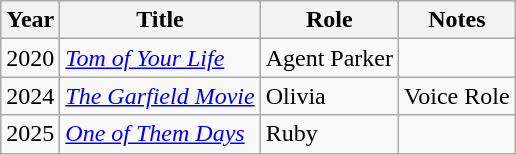<table class="wikitable sortable">
<tr>
<th>Year</th>
<th>Title</th>
<th>Role</th>
<th>Notes</th>
</tr>
<tr>
<td>2020</td>
<td><em><a href='#'>Tom of Your Life</a></em></td>
<td>Agent Parker</td>
<td></td>
</tr>
<tr>
<td>2024</td>
<td><em><a href='#'>The Garfield Movie</a></em></td>
<td>Olivia</td>
<td>Voice Role</td>
</tr>
<tr>
<td>2025</td>
<td><em><a href='#'>One of Them Days</a></em></td>
<td>Ruby</td>
<td></td>
</tr>
</table>
